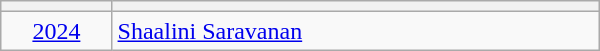<table class=wikitable style="width: 400px;">
<tr>
<th width="40"></th>
<th width="200"></th>
</tr>
<tr>
<td align=center><a href='#'>2024</a></td>
<td> <a href='#'>Shaalini Saravanan</a></td>
</tr>
</table>
